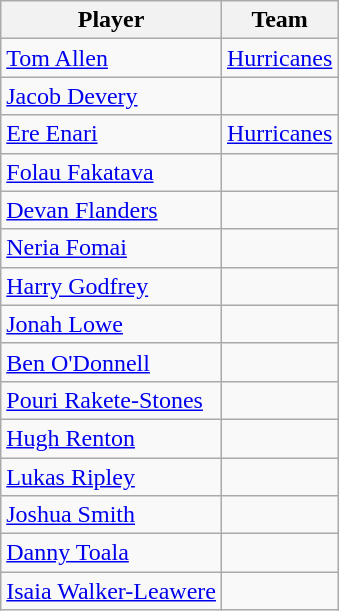<table class="wikitable" border="1">
<tr>
<th>Player</th>
<th>Team</th>
</tr>
<tr>
<td><a href='#'>Tom Allen</a></td>
<td><a href='#'>Hurricanes</a></td>
</tr>
<tr>
<td><a href='#'>Jacob Devery</a></td>
<td></td>
</tr>
<tr>
<td><a href='#'>Ere Enari</a></td>
<td><a href='#'>Hurricanes</a></td>
</tr>
<tr>
<td><a href='#'>Folau Fakatava</a></td>
<td></td>
</tr>
<tr>
<td><a href='#'>Devan Flanders</a></td>
<td></td>
</tr>
<tr>
<td><a href='#'>Neria Fomai</a></td>
<td></td>
</tr>
<tr>
<td><a href='#'>Harry Godfrey</a></td>
<td></td>
</tr>
<tr>
<td><a href='#'>Jonah Lowe</a></td>
<td></td>
</tr>
<tr>
<td><a href='#'>Ben O'Donnell</a></td>
<td></td>
</tr>
<tr>
<td><a href='#'>Pouri Rakete-Stones</a></td>
<td></td>
</tr>
<tr>
<td><a href='#'>Hugh Renton</a></td>
<td></td>
</tr>
<tr>
<td><a href='#'>Lukas Ripley</a></td>
<td></td>
</tr>
<tr>
<td><a href='#'>Joshua Smith</a></td>
<td></td>
</tr>
<tr>
<td><a href='#'>Danny Toala</a></td>
<td></td>
</tr>
<tr>
<td><a href='#'>Isaia Walker-Leawere</a></td>
<td></td>
</tr>
</table>
